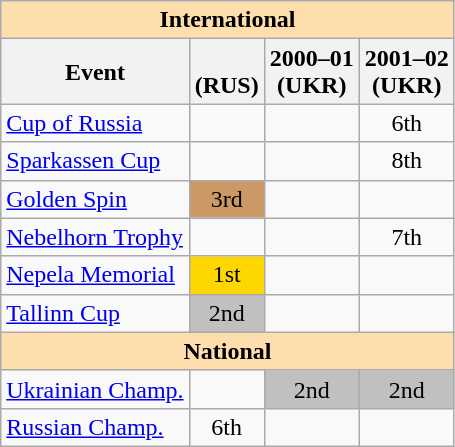<table class="wikitable" style="text-align:center">
<tr>
<th style="background-color: #ffdead; " colspan=4 align=center>International</th>
</tr>
<tr>
<th>Event</th>
<th> <br> (RUS)</th>
<th>2000–01 <br> (UKR)</th>
<th>2001–02 <br> (UKR)</th>
</tr>
<tr>
<td align=left> <a href='#'>Cup of Russia</a></td>
<td></td>
<td></td>
<td>6th</td>
</tr>
<tr>
<td align=left> <a href='#'>Sparkassen Cup</a></td>
<td></td>
<td></td>
<td>8th</td>
</tr>
<tr>
<td align=left><a href='#'>Golden Spin</a></td>
<td bgcolor=cc9966>3rd</td>
<td></td>
<td></td>
</tr>
<tr>
<td align=left><a href='#'>Nebelhorn Trophy</a></td>
<td></td>
<td></td>
<td>7th</td>
</tr>
<tr>
<td align=left><a href='#'>Nepela Memorial</a></td>
<td bgcolor=gold>1st</td>
<td></td>
<td></td>
</tr>
<tr>
<td align=left><a href='#'>Tallinn Cup</a></td>
<td bgcolor=silver>2nd</td>
<td></td>
<td></td>
</tr>
<tr>
<th style="background-color: #ffdead; " colspan=4 align=center>National</th>
</tr>
<tr>
<td align=left><a href='#'>Ukrainian Champ.</a></td>
<td></td>
<td bgcolor=silver>2nd</td>
<td bgcolor=silver>2nd</td>
</tr>
<tr>
<td align=left><a href='#'>Russian Champ.</a></td>
<td>6th</td>
<td></td>
<td></td>
</tr>
</table>
